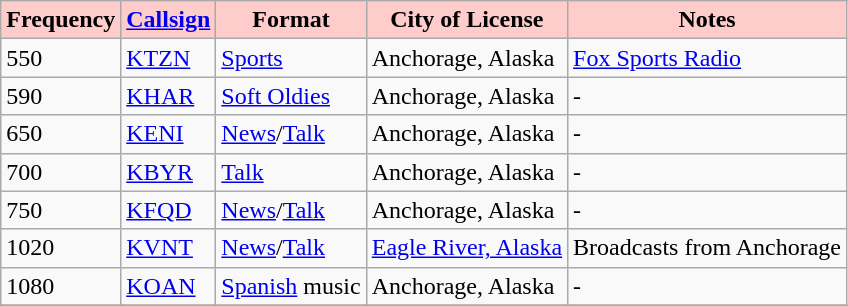<table class="wikitable" border="1">
<tr>
<th style="background:#ffcccc;"><strong>Frequency</strong></th>
<th style="background:#ffcccc;"><strong><a href='#'>Callsign</a></strong></th>
<th style="background:#ffcccc;"><strong>Format</strong></th>
<th style="background:#ffcccc;"><strong>City of License</strong></th>
<th style="background:#ffcccc;"><strong>Notes</strong></th>
</tr>
<tr>
<td>550</td>
<td><a href='#'>KTZN</a></td>
<td><a href='#'>Sports</a></td>
<td>Anchorage, Alaska</td>
<td><a href='#'>Fox Sports Radio</a></td>
</tr>
<tr>
<td>590</td>
<td><a href='#'>KHAR</a></td>
<td><a href='#'>Soft Oldies</a></td>
<td>Anchorage, Alaska</td>
<td>-</td>
</tr>
<tr>
<td>650</td>
<td><a href='#'>KENI</a></td>
<td><a href='#'>News</a>/<a href='#'>Talk</a></td>
<td>Anchorage, Alaska</td>
<td>-</td>
</tr>
<tr>
<td>700</td>
<td><a href='#'>KBYR</a></td>
<td><a href='#'>Talk</a></td>
<td>Anchorage, Alaska</td>
<td>-</td>
</tr>
<tr>
<td>750</td>
<td><a href='#'>KFQD</a></td>
<td><a href='#'>News</a>/<a href='#'>Talk</a></td>
<td>Anchorage, Alaska</td>
<td>-</td>
</tr>
<tr>
<td>1020</td>
<td><a href='#'>KVNT</a></td>
<td><a href='#'>News</a>/<a href='#'>Talk</a></td>
<td><a href='#'>Eagle River, Alaska</a></td>
<td>Broadcasts from Anchorage</td>
</tr>
<tr>
<td>1080</td>
<td><a href='#'>KOAN</a></td>
<td><a href='#'>Spanish</a> music</td>
<td>Anchorage, Alaska</td>
<td>-</td>
</tr>
<tr>
</tr>
</table>
